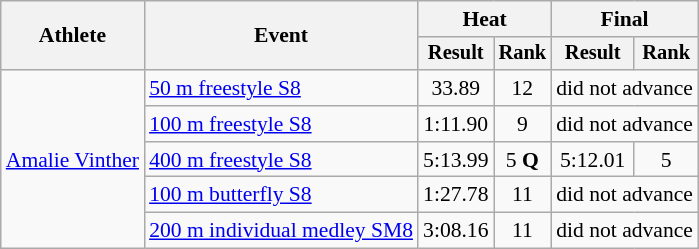<table class="wikitable" style="font-size:90%">
<tr>
<th rowspan="2">Athlete</th>
<th rowspan="2">Event</th>
<th colspan=2>Heat</th>
<th colspan=2>Final</th>
</tr>
<tr style="font-size:95%">
<th>Result</th>
<th>Rank</th>
<th>Result</th>
<th>Rank</th>
</tr>
<tr align=center>
<td align=left rowspan=5><a href='#'>Amalie Vinther</a></td>
<td align=left><a href='#'>50 m freestyle S8</a></td>
<td>33.89</td>
<td>12</td>
<td colspan=2>did not advance</td>
</tr>
<tr align=center>
<td align=left><a href='#'>100 m freestyle S8</a></td>
<td>1:11.90</td>
<td>9</td>
<td colspan=2>did not advance</td>
</tr>
<tr align=center>
<td align=left><a href='#'>400 m freestyle S8</a></td>
<td>5:13.99</td>
<td>5 <strong>Q</strong></td>
<td>5:12.01</td>
<td>5</td>
</tr>
<tr align=center>
<td align=left><a href='#'>100 m butterfly S8</a></td>
<td>1:27.78</td>
<td>11</td>
<td colspan=2>did not advance</td>
</tr>
<tr align=center>
<td align=left><a href='#'>200 m individual medley SM8</a></td>
<td>3:08.16</td>
<td>11</td>
<td colspan=2>did not advance</td>
</tr>
</table>
